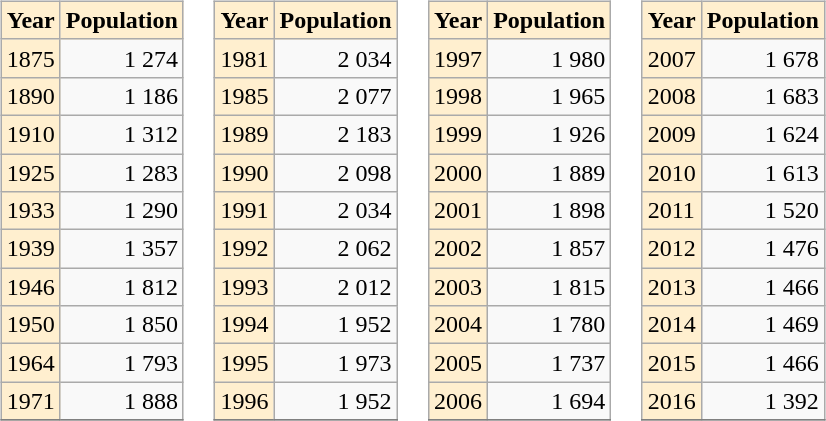<table>
<tr>
<td valign="top"><br><table class="wikitable" style="border: 1pt grey solid">
<tr>
<th style="background:#ffefcf;">Year</th>
<th style="background:#ffefcf;">Population</th>
</tr>
<tr>
<td style="background:#ffefcf">1875</td>
<td align=right>1 274</td>
</tr>
<tr>
<td style="background:#ffefcf">1890</td>
<td align=right>1 186</td>
</tr>
<tr>
<td style="background:#ffefcf">1910</td>
<td align=right>1 312</td>
</tr>
<tr>
<td style="background:#ffefcf">1925</td>
<td align=right>1 283</td>
</tr>
<tr>
<td style="background:#ffefcf">1933</td>
<td align=right>1 290</td>
</tr>
<tr>
<td style="background:#ffefcf">1939</td>
<td align=right>1 357</td>
</tr>
<tr>
<td style="background:#ffefcf">1946</td>
<td align=right>1 812</td>
</tr>
<tr>
<td style="background:#ffefcf">1950</td>
<td align=right>1 850</td>
</tr>
<tr>
<td style="background:#ffefcf">1964</td>
<td align=right>1 793</td>
</tr>
<tr>
<td style="background:#ffefcf">1971</td>
<td align=right>1 888</td>
</tr>
<tr>
</tr>
</table>
</td>
<td valign="top"><br><table class="wikitable" style="border: 1pt grey solid">
<tr>
<th style="background:#ffefcf;">Year</th>
<th style="background:#ffefcf;">Population</th>
</tr>
<tr>
<td style="background:#ffefcf">1981</td>
<td align=right>2 034</td>
</tr>
<tr>
<td style="background:#ffefcf">1985</td>
<td align=right>2 077</td>
</tr>
<tr>
<td style="background:#ffefcf">1989</td>
<td align=right>2 183</td>
</tr>
<tr>
<td style="background:#ffefcf">1990</td>
<td align=right>2 098</td>
</tr>
<tr>
<td style="background:#ffefcf">1991</td>
<td align=right>2 034</td>
</tr>
<tr>
<td style="background:#ffefcf">1992</td>
<td align=right>2 062</td>
</tr>
<tr>
<td style="background:#ffefcf">1993</td>
<td align=right>2 012</td>
</tr>
<tr>
<td style="background:#ffefcf">1994</td>
<td align=right>1 952</td>
</tr>
<tr>
<td style="background:#ffefcf">1995</td>
<td align=right>1 973</td>
</tr>
<tr>
<td style="background:#ffefcf">1996</td>
<td align=right>1 952</td>
</tr>
<tr>
</tr>
</table>
</td>
<td valign="top"><br><table class="wikitable" style="border: 1pt grey solid">
<tr>
<th style="background:#ffefcf;">Year</th>
<th style="background:#ffefcf;">Population</th>
</tr>
<tr>
<td style="background:#ffefcf">1997</td>
<td align=right>1 980</td>
</tr>
<tr>
<td style="background:#ffefcf">1998</td>
<td align=right>1 965</td>
</tr>
<tr>
<td style="background:#ffefcf">1999</td>
<td align=right>1 926</td>
</tr>
<tr>
<td style="background:#ffefcf">2000</td>
<td align=right>1 889</td>
</tr>
<tr>
<td style="background:#ffefcf">2001</td>
<td align=right>1 898</td>
</tr>
<tr>
<td style="background:#ffefcf">2002</td>
<td align=right>1 857</td>
</tr>
<tr>
<td style="background:#ffefcf">2003</td>
<td align=right>1 815</td>
</tr>
<tr>
<td style="background:#ffefcf">2004</td>
<td align=right>1 780</td>
</tr>
<tr>
<td style="background:#ffefcf">2005</td>
<td align=right>1 737</td>
</tr>
<tr>
<td style="background:#ffefcf">2006</td>
<td align=right>1 694</td>
</tr>
<tr>
</tr>
</table>
</td>
<td valign="top"><br><table class="wikitable" style="border: 1pt grey solid">
<tr>
<th style="background:#ffefcf;">Year</th>
<th style="background:#ffefcf;">Population</th>
</tr>
<tr>
<td style="background:#ffefcf">2007</td>
<td align=right>1 678</td>
</tr>
<tr>
<td style="background:#ffefcf">2008</td>
<td align=right>1 683</td>
</tr>
<tr>
<td style="background:#ffefcf">2009</td>
<td align=right>1 624</td>
</tr>
<tr>
<td style="background:#ffefcf">2010</td>
<td align=right>1 613</td>
</tr>
<tr>
<td style="background:#ffefcf">2011</td>
<td align=right>1 520</td>
</tr>
<tr>
<td style="background:#ffefcf">2012</td>
<td align=right>1 476</td>
</tr>
<tr>
<td style="background:#ffefcf">2013</td>
<td align=right>1 466</td>
</tr>
<tr>
<td style="background:#ffefcf">2014</td>
<td align=right>1 469</td>
</tr>
<tr>
<td style="background:#ffefcf">2015</td>
<td align=right>1 466</td>
</tr>
<tr>
<td style="background:#ffefcf">2016</td>
<td align=right>1 392</td>
</tr>
<tr>
</tr>
</table>
</td>
</tr>
</table>
